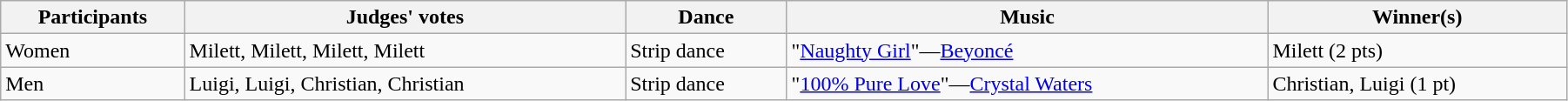<table class="wikitable" style="width:95%; white-space:nowrap">
<tr>
<th>Participants</th>
<th>Judges' votes</th>
<th>Dance</th>
<th>Music</th>
<th>Winner(s)</th>
</tr>
<tr>
<td>Women</td>
<td>Milett, Milett, Milett, Milett</td>
<td>Strip dance</td>
<td>"<a href='#'>Naughty Girl</a>"—<a href='#'>Beyoncé</a></td>
<td>Milett (2 pts)</td>
</tr>
<tr>
<td>Men</td>
<td>Luigi, Luigi, Christian, Christian</td>
<td>Strip dance</td>
<td>"<a href='#'>100% Pure Love</a>"—<a href='#'>Crystal Waters</a></td>
<td>Christian, Luigi (1 pt)</td>
</tr>
</table>
